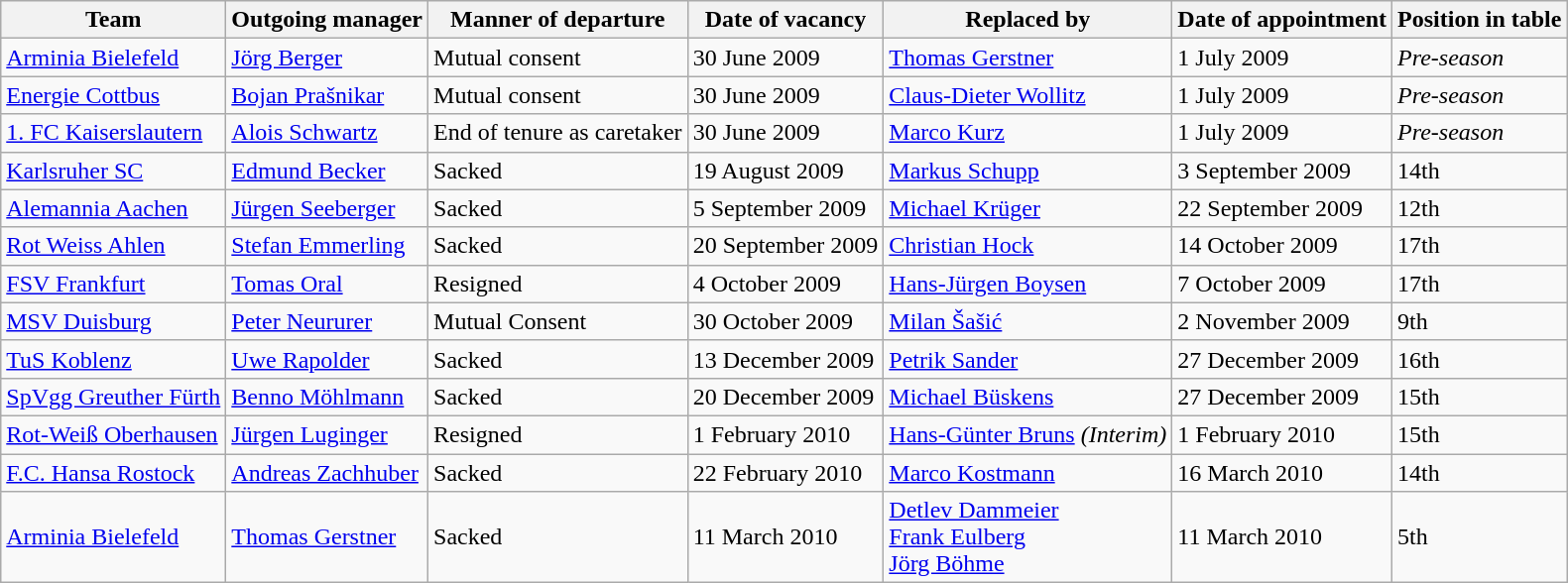<table class="wikitable">
<tr>
<th>Team</th>
<th>Outgoing manager</th>
<th>Manner of departure</th>
<th>Date of vacancy</th>
<th>Replaced by</th>
<th>Date of appointment</th>
<th>Position in table</th>
</tr>
<tr>
<td><a href='#'>Arminia Bielefeld</a></td>
<td> <a href='#'>Jörg Berger</a></td>
<td>Mutual consent</td>
<td>30 June 2009</td>
<td> <a href='#'>Thomas Gerstner</a></td>
<td>1 July 2009</td>
<td><em>Pre-season</em></td>
</tr>
<tr>
<td><a href='#'>Energie Cottbus</a></td>
<td> <a href='#'>Bojan Prašnikar</a></td>
<td>Mutual consent</td>
<td>30 June 2009</td>
<td> <a href='#'>Claus-Dieter Wollitz</a></td>
<td>1 July 2009</td>
<td><em>Pre-season</em></td>
</tr>
<tr>
<td><a href='#'>1. FC Kaiserslautern</a></td>
<td> <a href='#'>Alois Schwartz</a></td>
<td>End of tenure as caretaker</td>
<td>30 June 2009</td>
<td> <a href='#'>Marco Kurz</a></td>
<td>1 July 2009</td>
<td><em>Pre-season</em></td>
</tr>
<tr>
<td><a href='#'>Karlsruher SC</a></td>
<td> <a href='#'>Edmund Becker</a></td>
<td>Sacked</td>
<td>19 August 2009</td>
<td> <a href='#'>Markus Schupp</a></td>
<td>3 September 2009</td>
<td>14th</td>
</tr>
<tr>
<td><a href='#'>Alemannia Aachen</a></td>
<td> <a href='#'>Jürgen Seeberger</a></td>
<td>Sacked</td>
<td>5 September 2009</td>
<td> <a href='#'>Michael Krüger</a></td>
<td>22 September 2009</td>
<td>12th</td>
</tr>
<tr>
<td><a href='#'>Rot Weiss Ahlen</a></td>
<td> <a href='#'>Stefan Emmerling</a></td>
<td>Sacked</td>
<td>20 September 2009</td>
<td> <a href='#'>Christian Hock</a></td>
<td>14 October 2009</td>
<td>17th</td>
</tr>
<tr>
<td><a href='#'>FSV Frankfurt</a></td>
<td> <a href='#'>Tomas Oral</a></td>
<td>Resigned</td>
<td>4 October 2009</td>
<td> <a href='#'>Hans-Jürgen Boysen</a></td>
<td>7 October 2009</td>
<td>17th</td>
</tr>
<tr>
<td><a href='#'>MSV Duisburg</a></td>
<td> <a href='#'>Peter Neururer</a></td>
<td>Mutual Consent</td>
<td>30 October 2009</td>
<td> <a href='#'>Milan Šašić</a></td>
<td>2 November 2009</td>
<td>9th</td>
</tr>
<tr>
<td><a href='#'>TuS Koblenz</a></td>
<td> <a href='#'>Uwe Rapolder</a></td>
<td>Sacked</td>
<td>13 December 2009</td>
<td> <a href='#'>Petrik Sander</a></td>
<td>27 December 2009</td>
<td>16th</td>
</tr>
<tr>
<td><a href='#'>SpVgg Greuther Fürth</a></td>
<td> <a href='#'>Benno Möhlmann</a></td>
<td>Sacked</td>
<td>20 December 2009</td>
<td> <a href='#'>Michael Büskens</a></td>
<td>27 December 2009</td>
<td>15th</td>
</tr>
<tr>
<td><a href='#'>Rot-Weiß Oberhausen</a></td>
<td> <a href='#'>Jürgen Luginger</a></td>
<td>Resigned</td>
<td>1 February 2010</td>
<td> <a href='#'>Hans-Günter Bruns</a> <em>(Interim)</em></td>
<td>1 February 2010</td>
<td>15th</td>
</tr>
<tr>
<td><a href='#'>F.C. Hansa Rostock</a></td>
<td> <a href='#'>Andreas Zachhuber</a></td>
<td>Sacked</td>
<td>22 February 2010</td>
<td> <a href='#'>Marco Kostmann</a></td>
<td>16 March 2010</td>
<td>14th</td>
</tr>
<tr>
<td><a href='#'>Arminia Bielefeld</a></td>
<td> <a href='#'>Thomas Gerstner</a></td>
<td>Sacked</td>
<td>11 March 2010</td>
<td> <a href='#'>Detlev Dammeier</a><br> <a href='#'>Frank Eulberg</a><br> <a href='#'>Jörg Böhme</a></td>
<td>11 March 2010</td>
<td>5th</td>
</tr>
</table>
